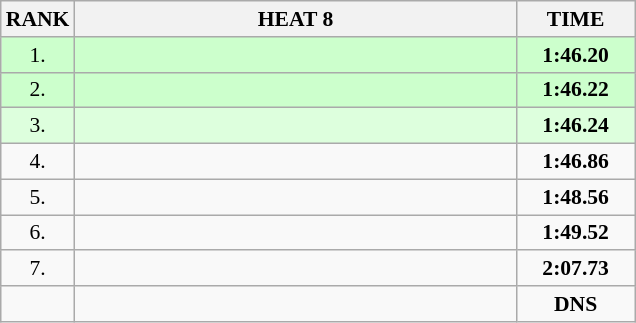<table class="wikitable" style="border-collapse: collapse; font-size: 90%;">
<tr>
<th>RANK</th>
<th style="width: 20em">HEAT 8</th>
<th style="width: 5em">TIME</th>
</tr>
<tr style="background:#ccffcc;">
<td align="center">1.</td>
<td></td>
<td align="center"><strong>1:46.20</strong></td>
</tr>
<tr style="background:#ccffcc;">
<td align="center">2.</td>
<td></td>
<td align="center"><strong>1:46.22</strong></td>
</tr>
<tr style="background:#ddffdd;">
<td align="center">3.</td>
<td></td>
<td align="center"><strong>1:46.24</strong></td>
</tr>
<tr>
<td align="center">4.</td>
<td></td>
<td align="center"><strong>1:46.86</strong></td>
</tr>
<tr>
<td align="center">5.</td>
<td></td>
<td align="center"><strong>1:48.56</strong></td>
</tr>
<tr>
<td align="center">6.</td>
<td></td>
<td align="center"><strong>1:49.52</strong></td>
</tr>
<tr>
<td align="center">7.</td>
<td></td>
<td align="center"><strong>2:07.73</strong></td>
</tr>
<tr>
<td align="center"></td>
<td></td>
<td align="center"><strong>DNS</strong></td>
</tr>
</table>
